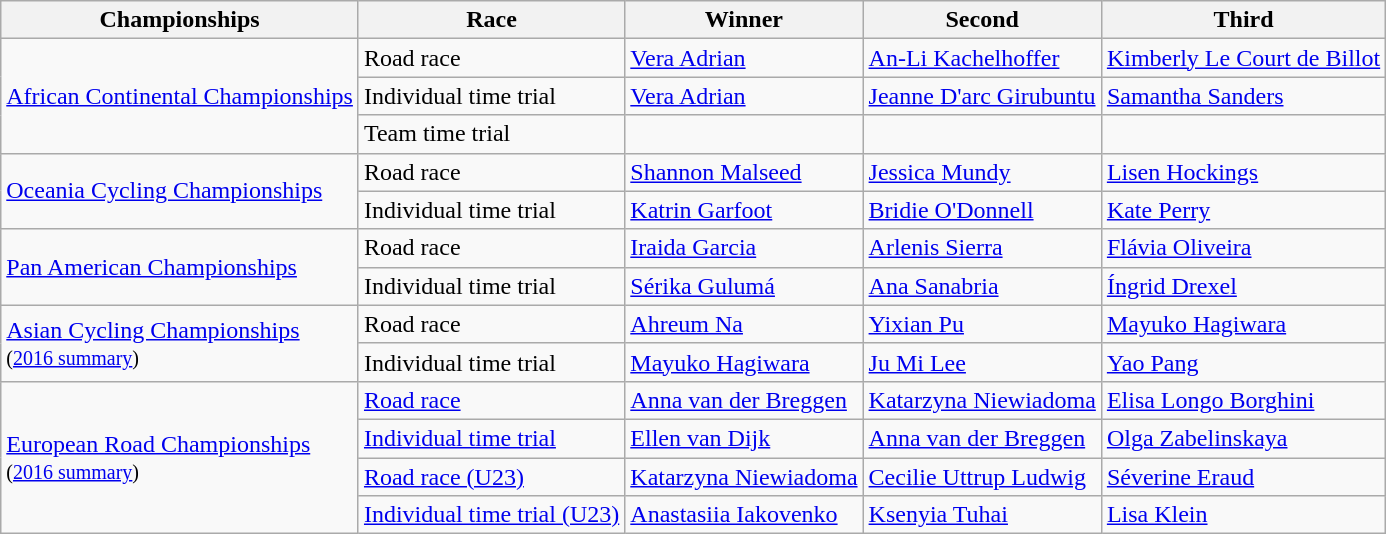<table class="wikitable sortable">
<tr>
<th>Championships</th>
<th>Race</th>
<th>Winner</th>
<th>Second</th>
<th>Third</th>
</tr>
<tr>
<td rowspan=3><a href='#'>African Continental Championships</a><br></td>
<td>Road race</td>
<td> <a href='#'>Vera Adrian</a></td>
<td> <a href='#'>An-Li Kachelhoffer</a></td>
<td> <a href='#'>Kimberly Le Court de Billot</a></td>
</tr>
<tr>
<td>Individual time trial </td>
<td> <a href='#'>Vera Adrian</a></td>
<td> <a href='#'>Jeanne D'arc Girubuntu</a></td>
<td> <a href='#'>Samantha Sanders</a></td>
</tr>
<tr>
<td>Team time trial </td>
<td></td>
<td></td>
<td></td>
</tr>
<tr>
<td rowspan=2><a href='#'>Oceania Cycling Championships</a><br></td>
<td>Road race</td>
<td> <a href='#'>Shannon Malseed</a></td>
<td> <a href='#'>Jessica Mundy</a></td>
<td> <a href='#'>Lisen Hockings</a></td>
</tr>
<tr>
<td>Individual time trial </td>
<td> <a href='#'>Katrin Garfoot</a></td>
<td> <a href='#'>Bridie O'Donnell</a></td>
<td> <a href='#'>Kate Perry</a></td>
</tr>
<tr>
<td rowspan=2><a href='#'>Pan American Championships</a><br></td>
<td>Road race</td>
<td> <a href='#'>Iraida Garcia</a></td>
<td> <a href='#'>Arlenis Sierra</a></td>
<td> <a href='#'>Flávia Oliveira</a></td>
</tr>
<tr>
<td>Individual time trial </td>
<td> <a href='#'>Sérika Gulumá</a></td>
<td> <a href='#'>Ana Sanabria</a></td>
<td> <a href='#'>Íngrid Drexel</a></td>
</tr>
<tr>
<td rowspan=2><a href='#'>Asian Cycling Championships</a><br> <small>(<a href='#'>2016 summary</a>)</small></td>
<td>Road race</td>
<td> <a href='#'>Ahreum Na</a></td>
<td> <a href='#'>Yixian Pu</a></td>
<td> <a href='#'>Mayuko Hagiwara</a></td>
</tr>
<tr>
<td>Individual time trial </td>
<td> <a href='#'>Mayuko Hagiwara</a></td>
<td> <a href='#'>Ju Mi Lee</a></td>
<td> <a href='#'>Yao Pang</a></td>
</tr>
<tr>
<td rowspan=4><a href='#'>European Road Championships</a><br> <small>(<a href='#'>2016 summary</a>)</small></td>
<td><a href='#'>Road race</a></td>
<td> <a href='#'>Anna van der Breggen</a></td>
<td> <a href='#'>Katarzyna Niewiadoma</a></td>
<td> <a href='#'>Elisa Longo Borghini</a></td>
</tr>
<tr>
<td><a href='#'>Individual time trial</a> </td>
<td> <a href='#'>Ellen van Dijk</a></td>
<td> <a href='#'>Anna van der Breggen</a></td>
<td> <a href='#'>Olga Zabelinskaya</a></td>
</tr>
<tr>
<td><a href='#'>Road race (U23)</a></td>
<td> <a href='#'>Katarzyna Niewiadoma</a></td>
<td> <a href='#'>Cecilie Uttrup Ludwig</a></td>
<td> <a href='#'>Séverine Eraud</a></td>
</tr>
<tr>
<td><a href='#'>Individual time trial (U23)</a> </td>
<td> <a href='#'>Anastasiia Iakovenko</a></td>
<td> <a href='#'>Ksenyia Tuhai</a></td>
<td> <a href='#'>Lisa Klein</a></td>
</tr>
</table>
